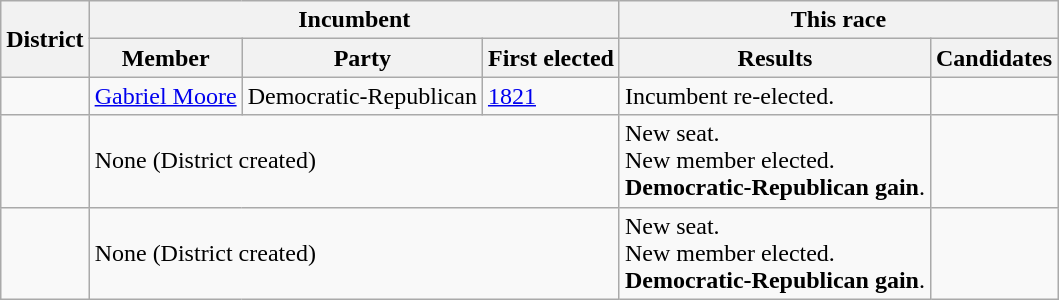<table class=wikitable>
<tr>
<th rowspan=2>District</th>
<th colspan=3>Incumbent</th>
<th colspan=2>This race</th>
</tr>
<tr>
<th>Member</th>
<th>Party</th>
<th>First elected</th>
<th>Results</th>
<th>Candidates</th>
</tr>
<tr>
<td><br></td>
<td><a href='#'>Gabriel Moore</a><br></td>
<td>Democratic-Republican</td>
<td><a href='#'>1821</a></td>
<td>Incumbent re-elected.</td>
<td nowrap></td>
</tr>
<tr>
<td><br></td>
<td colspan=3>None (District created)</td>
<td>New seat.<br>New member elected.<br><strong>Democratic-Republican gain</strong>.</td>
<td nowrap></td>
</tr>
<tr>
<td><br></td>
<td colspan=3>None (District created)</td>
<td>New seat.<br>New member elected.<br><strong>Democratic-Republican gain</strong>.</td>
<td nowrap></td>
</tr>
</table>
